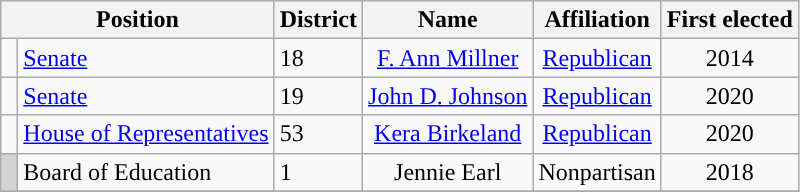<table class="wikitable">
<tr>
<th colspan="2" style="text-align:center; vertical-align:bottom;">Position</th>
<th>District</th>
<th style="text-align:center;">Name</th>
<th valign="bottom">Affiliation</th>
<th style="vertical-align:bottom; text-align:center;">First elected</th>
</tr>
<tr>
<td style="background-color:"> </td>
<td><a href='#'>Senate</a></td>
<td>18</td>
<td style="text-align:center;"><a href='#'>F. Ann Millner</a></td>
<td style="text-align:center;"><a href='#'>Republican</a></td>
<td style="text-align:center;">2014</td>
</tr>
<tr>
<td style="background-color:"> </td>
<td><a href='#'>Senate</a></td>
<td>19</td>
<td style="text-align:center;"><a href='#'>John D. Johnson</a></td>
<td style="text-align:center;"><a href='#'>Republican</a></td>
<td style="text-align:center;">2020</td>
</tr>
<tr>
<td style="background-color:"> </td>
<td><a href='#'>House of Representatives</a></td>
<td>53</td>
<td style="text-align:center;"><a href='#'>Kera Birkeland</a></td>
<td style="text-align:center;"><a href='#'>Republican</a></td>
<td style="text-align:center;">2020</td>
</tr>
<tr>
<td style="background-color:lightgrey"> </td>
<td>Board of Education</td>
<td>1</td>
<td style="text-align:center;">Jennie Earl</td>
<td style="text-align:center;">Nonpartisan</td>
<td style="text-align:center;">2018</td>
</tr>
<tr>
</tr>
</table>
